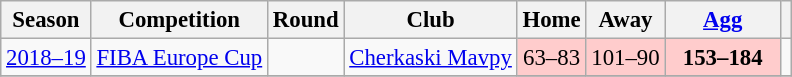<table class="wikitable mw-collapsible" style="font-size:95%;">
<tr>
<th>Season</th>
<th>Competition</th>
<th>Round</th>
<th>Club</th>
<th>Home</th>
<th>Away</th>
<th width="70"><a href='#'>Agg</a></th>
<th></th>
</tr>
<tr>
<td scope="col"><a href='#'>2018–19</a></td>
<td><a href='#'>FIBA Europe Cup</a></td>
<td></td>
<td> <a href='#'>Cherkaski Mavpy</a></td>
<td style="text-align:center;" bgcolor=#fcc>63–83</td>
<td style="text-align:center;" bgcolor=#fcc>101–90</td>
<td style="text-align:center;" bgcolor=#fcc><strong>153–184</strong></td>
<td></td>
</tr>
<tr>
</tr>
</table>
